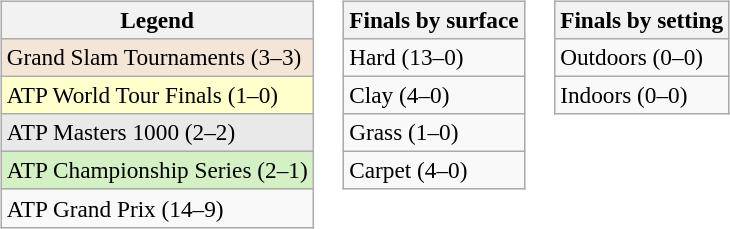<table>
<tr valign=top>
<td><br><table class=wikitable style=font-size:97%>
<tr>
<th>Legend</th>
</tr>
<tr style="background:#f3e6d7;">
<td>Grand Slam Tournaments (3–3)</td>
</tr>
<tr style="background:#ffc;">
<td>ATP World Tour Finals (1–0)</td>
</tr>
<tr style="background:#e9e9e9;">
<td>ATP Masters 1000 (2–2)</td>
</tr>
<tr style="background:#d4f1c5;">
<td>ATP Championship Series (2–1)</td>
</tr>
<tr>
<td>ATP Grand Prix (14–9)</td>
</tr>
</table>
</td>
<td><br><table class=wikitable style=font-size:97%>
<tr>
<th>Finals by surface</th>
</tr>
<tr>
<td>Hard (13–0)</td>
</tr>
<tr>
<td>Clay (4–0)</td>
</tr>
<tr>
<td>Grass (1–0)</td>
</tr>
<tr>
<td>Carpet (4–0)</td>
</tr>
</table>
</td>
<td><br><table class=wikitable style=font-size:97%>
<tr>
<th>Finals by setting</th>
</tr>
<tr>
<td>Outdoors (0–0)</td>
</tr>
<tr>
<td>Indoors (0–0)</td>
</tr>
</table>
</td>
</tr>
</table>
